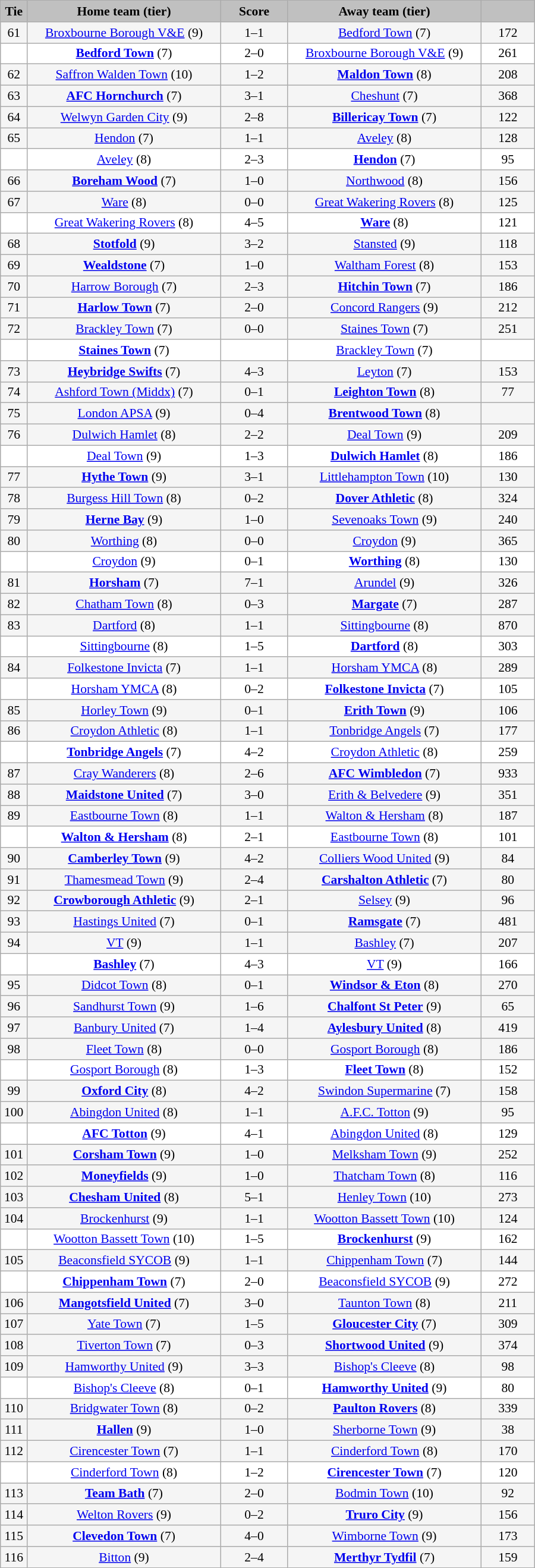<table class="wikitable" style="width: 600px; background:WhiteSmoke; text-align:center; font-size:90%">
<tr>
<td scope="col" style="width:  5.00%; background:silver;"><strong>Tie</strong></td>
<td scope="col" style="width: 36.25%; background:silver;"><strong>Home team (tier)</strong></td>
<td scope="col" style="width: 12.50%; background:silver;"><strong>Score</strong></td>
<td scope="col" style="width: 36.25%; background:silver;"><strong>Away team (tier)</strong></td>
<td scope="col" style="width: 10.00%; background:silver;"><strong></strong></td>
</tr>
<tr>
<td>61</td>
<td><a href='#'>Broxbourne Borough V&E</a> (9)</td>
<td>1–1</td>
<td><a href='#'>Bedford Town</a> (7)</td>
<td>172</td>
</tr>
<tr style="background:white;">
<td><em></em></td>
<td><strong><a href='#'>Bedford Town</a></strong> (7)</td>
<td>2–0</td>
<td><a href='#'>Broxbourne Borough V&E</a> (9)</td>
<td>261</td>
</tr>
<tr>
<td>62</td>
<td><a href='#'>Saffron Walden Town</a> (10)</td>
<td>1–2</td>
<td><strong><a href='#'>Maldon Town</a></strong> (8)</td>
<td>208</td>
</tr>
<tr>
<td>63</td>
<td><strong><a href='#'>AFC Hornchurch</a></strong> (7)</td>
<td>3–1</td>
<td><a href='#'>Cheshunt</a> (7)</td>
<td>368</td>
</tr>
<tr>
<td>64</td>
<td><a href='#'>Welwyn Garden City</a> (9)</td>
<td>2–8</td>
<td><strong><a href='#'>Billericay Town</a></strong> (7)</td>
<td>122</td>
</tr>
<tr>
<td>65</td>
<td><a href='#'>Hendon</a> (7)</td>
<td>1–1</td>
<td><a href='#'>Aveley</a> (8)</td>
<td>128</td>
</tr>
<tr style="background:white;">
<td><em></em></td>
<td><a href='#'>Aveley</a> (8)</td>
<td>2–3</td>
<td><strong><a href='#'>Hendon</a></strong> (7)</td>
<td>95</td>
</tr>
<tr>
<td>66</td>
<td><strong><a href='#'>Boreham Wood</a></strong> (7)</td>
<td>1–0</td>
<td><a href='#'>Northwood</a> (8)</td>
<td>156</td>
</tr>
<tr>
<td>67</td>
<td><a href='#'>Ware</a> (8)</td>
<td>0–0</td>
<td><a href='#'>Great Wakering Rovers</a> (8)</td>
<td>125</td>
</tr>
<tr style="background:white;">
<td><em></em></td>
<td><a href='#'>Great Wakering Rovers</a> (8)</td>
<td>4–5</td>
<td><strong><a href='#'>Ware</a></strong> (8)</td>
<td>121</td>
</tr>
<tr>
<td>68</td>
<td><strong><a href='#'>Stotfold</a></strong> (9)</td>
<td>3–2</td>
<td><a href='#'>Stansted</a> (9)</td>
<td>118</td>
</tr>
<tr>
<td>69</td>
<td><strong><a href='#'>Wealdstone</a></strong> (7)</td>
<td>1–0</td>
<td><a href='#'>Waltham Forest</a> (8)</td>
<td>153</td>
</tr>
<tr>
<td>70</td>
<td><a href='#'>Harrow Borough</a> (7)</td>
<td>2–3</td>
<td><strong><a href='#'>Hitchin Town</a></strong> (7)</td>
<td>186</td>
</tr>
<tr>
<td>71</td>
<td><strong><a href='#'>Harlow Town</a></strong> (7)</td>
<td>2–0</td>
<td><a href='#'>Concord Rangers</a> (9)</td>
<td>212</td>
</tr>
<tr>
<td>72</td>
<td><a href='#'>Brackley Town</a> (7)</td>
<td>0–0</td>
<td><a href='#'>Staines Town</a> (7)</td>
<td>251</td>
</tr>
<tr style="background:white;">
<td><em></em></td>
<td><strong><a href='#'>Staines Town</a></strong> (7)</td>
<td></td>
<td><a href='#'>Brackley Town</a> (7)</td>
<td></td>
</tr>
<tr>
<td>73</td>
<td><strong><a href='#'>Heybridge Swifts</a></strong> (7)</td>
<td>4–3</td>
<td><a href='#'>Leyton</a> (7)</td>
<td>153</td>
</tr>
<tr>
<td>74</td>
<td><a href='#'>Ashford Town (Middx)</a> (7)</td>
<td>0–1</td>
<td><strong><a href='#'>Leighton Town</a></strong> (8)</td>
<td>77</td>
</tr>
<tr>
<td>75</td>
<td><a href='#'>London APSA</a> (9)</td>
<td>0–4</td>
<td><strong><a href='#'>Brentwood Town</a></strong> (8)</td>
<td></td>
</tr>
<tr>
<td>76</td>
<td><a href='#'>Dulwich Hamlet</a> (8)</td>
<td>2–2</td>
<td><a href='#'>Deal Town</a> (9)</td>
<td>209</td>
</tr>
<tr style="background:white;">
<td><em></em></td>
<td><a href='#'>Deal Town</a> (9)</td>
<td>1–3</td>
<td><strong><a href='#'>Dulwich Hamlet</a></strong> (8)</td>
<td>186</td>
</tr>
<tr>
<td>77</td>
<td><strong><a href='#'>Hythe Town</a></strong> (9)</td>
<td>3–1</td>
<td><a href='#'>Littlehampton Town</a> (10)</td>
<td>130</td>
</tr>
<tr>
<td>78</td>
<td><a href='#'>Burgess Hill Town</a> (8)</td>
<td>0–2</td>
<td><strong><a href='#'>Dover Athletic</a></strong> (8)</td>
<td>324</td>
</tr>
<tr>
<td>79</td>
<td><strong><a href='#'>Herne Bay</a></strong> (9)</td>
<td>1–0</td>
<td><a href='#'>Sevenoaks Town</a> (9)</td>
<td>240</td>
</tr>
<tr>
<td>80</td>
<td><a href='#'>Worthing</a> (8)</td>
<td>0–0</td>
<td><a href='#'>Croydon</a> (9)</td>
<td>365</td>
</tr>
<tr style="background:white;">
<td><em></em></td>
<td><a href='#'>Croydon</a> (9)</td>
<td>0–1</td>
<td><strong><a href='#'>Worthing</a></strong> (8)</td>
<td>130</td>
</tr>
<tr>
<td>81</td>
<td><strong><a href='#'>Horsham</a></strong> (7)</td>
<td>7–1</td>
<td><a href='#'>Arundel</a> (9)</td>
<td>326</td>
</tr>
<tr>
<td>82</td>
<td><a href='#'>Chatham Town</a> (8)</td>
<td>0–3</td>
<td><strong><a href='#'>Margate</a></strong> (7)</td>
<td>287</td>
</tr>
<tr>
<td>83</td>
<td><a href='#'>Dartford</a> (8)</td>
<td>1–1</td>
<td><a href='#'>Sittingbourne</a> (8)</td>
<td>870</td>
</tr>
<tr style="background:white;">
<td><em></em></td>
<td><a href='#'>Sittingbourne</a> (8)</td>
<td>1–5</td>
<td><strong><a href='#'>Dartford</a></strong> (8)</td>
<td>303</td>
</tr>
<tr>
<td>84</td>
<td><a href='#'>Folkestone Invicta</a> (7)</td>
<td>1–1</td>
<td><a href='#'>Horsham YMCA</a> (8)</td>
<td>289</td>
</tr>
<tr style="background:white;">
<td><em></em></td>
<td><a href='#'>Horsham YMCA</a> (8)</td>
<td>0–2</td>
<td><strong><a href='#'>Folkestone Invicta</a></strong> (7)</td>
<td>105</td>
</tr>
<tr>
<td>85</td>
<td><a href='#'>Horley Town</a> (9)</td>
<td>0–1</td>
<td><strong><a href='#'>Erith Town</a></strong> (9)</td>
<td>106</td>
</tr>
<tr>
<td>86</td>
<td><a href='#'>Croydon Athletic</a> (8)</td>
<td>1–1</td>
<td><a href='#'>Tonbridge Angels</a> (7)</td>
<td>177</td>
</tr>
<tr style="background:white;">
<td><em></em></td>
<td><strong><a href='#'>Tonbridge Angels</a></strong> (7)</td>
<td>4–2</td>
<td><a href='#'>Croydon Athletic</a> (8)</td>
<td>259</td>
</tr>
<tr>
<td>87</td>
<td><a href='#'>Cray Wanderers</a> (8)</td>
<td>2–6</td>
<td><strong><a href='#'>AFC Wimbledon</a></strong> (7)</td>
<td>933</td>
</tr>
<tr>
<td>88</td>
<td><strong><a href='#'>Maidstone United</a></strong> (7)</td>
<td>3–0</td>
<td><a href='#'>Erith & Belvedere</a> (9)</td>
<td>351</td>
</tr>
<tr>
<td>89</td>
<td><a href='#'>Eastbourne Town</a> (8)</td>
<td>1–1</td>
<td><a href='#'>Walton & Hersham</a> (8)</td>
<td>187</td>
</tr>
<tr style="background:white;">
<td><em></em></td>
<td><strong><a href='#'>Walton & Hersham</a></strong> (8)</td>
<td>2–1</td>
<td><a href='#'>Eastbourne Town</a> (8)</td>
<td>101</td>
</tr>
<tr>
<td>90</td>
<td><strong><a href='#'>Camberley Town</a></strong> (9)</td>
<td>4–2</td>
<td><a href='#'>Colliers Wood United</a> (9)</td>
<td>84</td>
</tr>
<tr>
<td>91</td>
<td><a href='#'>Thamesmead Town</a> (9)</td>
<td>2–4</td>
<td><strong><a href='#'>Carshalton Athletic</a></strong> (7)</td>
<td>80</td>
</tr>
<tr>
<td>92</td>
<td><strong><a href='#'>Crowborough Athletic</a></strong> (9)</td>
<td>2–1</td>
<td><a href='#'>Selsey</a> (9)</td>
<td>96</td>
</tr>
<tr>
<td>93</td>
<td><a href='#'>Hastings United</a> (7)</td>
<td>0–1</td>
<td><strong><a href='#'>Ramsgate</a></strong> (7)</td>
<td>481</td>
</tr>
<tr>
<td>94</td>
<td><a href='#'>VT</a> (9)</td>
<td>1–1</td>
<td><a href='#'>Bashley</a> (7)</td>
<td>207</td>
</tr>
<tr style="background:white;">
<td><em></em></td>
<td><strong><a href='#'>Bashley</a></strong> (7)</td>
<td>4–3</td>
<td><a href='#'>VT</a> (9)</td>
<td>166</td>
</tr>
<tr>
<td>95</td>
<td><a href='#'>Didcot Town</a> (8)</td>
<td>0–1</td>
<td><strong><a href='#'>Windsor & Eton</a></strong> (8)</td>
<td>270</td>
</tr>
<tr>
<td>96</td>
<td><a href='#'>Sandhurst Town</a> (9)</td>
<td>1–6</td>
<td><strong><a href='#'>Chalfont St Peter</a></strong> (9)</td>
<td>65</td>
</tr>
<tr>
<td>97</td>
<td><a href='#'>Banbury United</a> (7)</td>
<td>1–4</td>
<td><strong><a href='#'>Aylesbury United</a></strong> (8)</td>
<td>419</td>
</tr>
<tr>
<td>98</td>
<td><a href='#'>Fleet Town</a> (8)</td>
<td>0–0</td>
<td><a href='#'>Gosport Borough</a> (8)</td>
<td>186</td>
</tr>
<tr style="background:white;">
<td><em></em></td>
<td><a href='#'>Gosport Borough</a> (8)</td>
<td>1–3</td>
<td><strong><a href='#'>Fleet Town</a></strong> (8)</td>
<td>152</td>
</tr>
<tr>
<td>99</td>
<td><strong><a href='#'>Oxford City</a></strong> (8)</td>
<td>4–2</td>
<td><a href='#'>Swindon Supermarine</a> (7)</td>
<td>158</td>
</tr>
<tr>
<td>100</td>
<td><a href='#'>Abingdon United</a> (8)</td>
<td>1–1</td>
<td><a href='#'>A.F.C. Totton</a> (9)</td>
<td>95</td>
</tr>
<tr style="background:white;">
<td><em></em></td>
<td><strong><a href='#'>AFC Totton</a></strong> (9)</td>
<td>4–1</td>
<td><a href='#'>Abingdon United</a> (8)</td>
<td>129</td>
</tr>
<tr>
<td>101</td>
<td><strong><a href='#'>Corsham Town</a></strong> (9)</td>
<td>1–0</td>
<td><a href='#'>Melksham Town</a> (9)</td>
<td>252</td>
</tr>
<tr>
<td>102</td>
<td><strong><a href='#'>Moneyfields</a></strong> (9)</td>
<td>1–0</td>
<td><a href='#'>Thatcham Town</a> (8)</td>
<td>116</td>
</tr>
<tr>
<td>103</td>
<td><strong><a href='#'>Chesham United</a></strong> (8)</td>
<td>5–1</td>
<td><a href='#'>Henley Town</a> (10)</td>
<td>273</td>
</tr>
<tr>
<td>104</td>
<td><a href='#'>Brockenhurst</a> (9)</td>
<td>1–1</td>
<td><a href='#'>Wootton Bassett Town</a> (10)</td>
<td>124</td>
</tr>
<tr style="background:white;">
<td><em></em></td>
<td><a href='#'>Wootton Bassett Town</a> (10)</td>
<td>1–5</td>
<td><strong><a href='#'>Brockenhurst</a></strong> (9)</td>
<td>162</td>
</tr>
<tr>
<td>105</td>
<td><a href='#'>Beaconsfield SYCOB</a> (9)</td>
<td>1–1</td>
<td><a href='#'>Chippenham Town</a> (7)</td>
<td>144</td>
</tr>
<tr style="background:white;">
<td><em></em></td>
<td><strong><a href='#'>Chippenham Town</a></strong> (7)</td>
<td>2–0</td>
<td><a href='#'>Beaconsfield SYCOB</a> (9)</td>
<td>272</td>
</tr>
<tr>
<td>106</td>
<td><strong><a href='#'>Mangotsfield United</a></strong> (7)</td>
<td>3–0</td>
<td><a href='#'>Taunton Town</a> (8)</td>
<td>211</td>
</tr>
<tr>
<td>107</td>
<td><a href='#'>Yate Town</a> (7)</td>
<td>1–5</td>
<td><strong><a href='#'>Gloucester City</a></strong> (7)</td>
<td>309</td>
</tr>
<tr>
<td>108</td>
<td><a href='#'>Tiverton Town</a> (7)</td>
<td>0–3</td>
<td><strong><a href='#'>Shortwood United</a></strong> (9)</td>
<td>374</td>
</tr>
<tr>
<td>109</td>
<td><a href='#'>Hamworthy United</a> (9)</td>
<td>3–3</td>
<td><a href='#'>Bishop's Cleeve</a> (8)</td>
<td>98</td>
</tr>
<tr style="background:white;">
<td><em></em></td>
<td><a href='#'>Bishop's Cleeve</a> (8)</td>
<td>0–1</td>
<td><strong><a href='#'>Hamworthy United</a></strong> (9)</td>
<td>80</td>
</tr>
<tr>
<td>110</td>
<td><a href='#'>Bridgwater Town</a> (8)</td>
<td>0–2</td>
<td><strong><a href='#'>Paulton Rovers</a></strong> (8)</td>
<td>339</td>
</tr>
<tr>
<td>111</td>
<td><strong><a href='#'>Hallen</a></strong> (9)</td>
<td>1–0</td>
<td><a href='#'>Sherborne Town</a> (9)</td>
<td>38</td>
</tr>
<tr>
<td>112</td>
<td><a href='#'>Cirencester Town</a> (7)</td>
<td>1–1</td>
<td><a href='#'>Cinderford Town</a> (8)</td>
<td>170</td>
</tr>
<tr style="background:white;">
<td><em></em></td>
<td><a href='#'>Cinderford Town</a> (8)</td>
<td>1–2</td>
<td><strong><a href='#'>Cirencester Town</a></strong> (7)</td>
<td>120</td>
</tr>
<tr>
<td>113</td>
<td><strong><a href='#'>Team Bath</a></strong> (7)</td>
<td>2–0</td>
<td><a href='#'>Bodmin Town</a> (10)</td>
<td>92</td>
</tr>
<tr>
<td>114</td>
<td><a href='#'>Welton Rovers</a> (9)</td>
<td>0–2</td>
<td><strong><a href='#'>Truro City</a></strong> (9)</td>
<td>156</td>
</tr>
<tr>
<td>115</td>
<td><strong><a href='#'>Clevedon Town</a></strong> (7)</td>
<td>4–0</td>
<td><a href='#'>Wimborne Town</a> (9)</td>
<td>173</td>
</tr>
<tr>
<td>116</td>
<td><a href='#'>Bitton</a> (9)</td>
<td>2–4</td>
<td><strong><a href='#'>Merthyr Tydfil</a></strong> (7)</td>
<td>159</td>
</tr>
</table>
